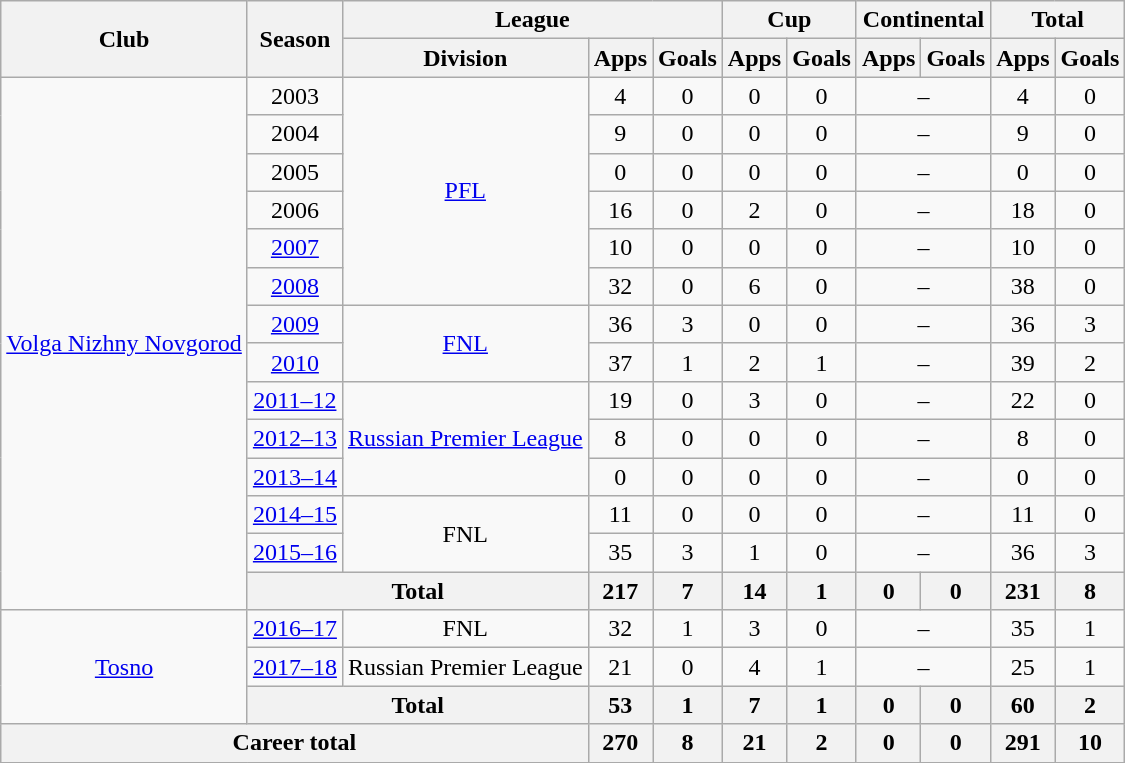<table class="wikitable" style="text-align: center;">
<tr>
<th rowspan=2>Club</th>
<th rowspan=2>Season</th>
<th colspan=3>League</th>
<th colspan=2>Cup</th>
<th colspan=2>Continental</th>
<th colspan=2>Total</th>
</tr>
<tr>
<th>Division</th>
<th>Apps</th>
<th>Goals</th>
<th>Apps</th>
<th>Goals</th>
<th>Apps</th>
<th>Goals</th>
<th>Apps</th>
<th>Goals</th>
</tr>
<tr>
<td rowspan=14><a href='#'>Volga Nizhny Novgorod</a></td>
<td>2003</td>
<td rowspan=6><a href='#'>PFL</a></td>
<td>4</td>
<td>0</td>
<td>0</td>
<td>0</td>
<td colspan=2>–</td>
<td>4</td>
<td>0</td>
</tr>
<tr>
<td>2004</td>
<td>9</td>
<td>0</td>
<td>0</td>
<td>0</td>
<td colspan=2>–</td>
<td>9</td>
<td>0</td>
</tr>
<tr>
<td>2005</td>
<td>0</td>
<td>0</td>
<td>0</td>
<td>0</td>
<td colspan=2>–</td>
<td>0</td>
<td>0</td>
</tr>
<tr>
<td>2006</td>
<td>16</td>
<td>0</td>
<td>2</td>
<td>0</td>
<td colspan=2>–</td>
<td>18</td>
<td>0</td>
</tr>
<tr>
<td><a href='#'>2007</a></td>
<td>10</td>
<td>0</td>
<td>0</td>
<td>0</td>
<td colspan=2>–</td>
<td>10</td>
<td>0</td>
</tr>
<tr>
<td><a href='#'>2008</a></td>
<td>32</td>
<td>0</td>
<td>6</td>
<td>0</td>
<td colspan=2>–</td>
<td>38</td>
<td>0</td>
</tr>
<tr>
<td><a href='#'>2009</a></td>
<td rowspan=2><a href='#'>FNL</a></td>
<td>36</td>
<td>3</td>
<td>0</td>
<td>0</td>
<td colspan=2>–</td>
<td>36</td>
<td>3</td>
</tr>
<tr>
<td><a href='#'>2010</a></td>
<td>37</td>
<td>1</td>
<td>2</td>
<td>1</td>
<td colspan=2>–</td>
<td>39</td>
<td>2</td>
</tr>
<tr>
<td><a href='#'>2011–12</a></td>
<td rowspan=3><a href='#'>Russian Premier League</a></td>
<td>19</td>
<td>0</td>
<td>3</td>
<td>0</td>
<td colspan=2>–</td>
<td>22</td>
<td>0</td>
</tr>
<tr>
<td><a href='#'>2012–13</a></td>
<td>8</td>
<td>0</td>
<td>0</td>
<td>0</td>
<td colspan=2>–</td>
<td>8</td>
<td>0</td>
</tr>
<tr>
<td><a href='#'>2013–14</a></td>
<td>0</td>
<td>0</td>
<td>0</td>
<td>0</td>
<td colspan=2>–</td>
<td>0</td>
<td>0</td>
</tr>
<tr>
<td><a href='#'>2014–15</a></td>
<td rowspan=2>FNL</td>
<td>11</td>
<td>0</td>
<td>0</td>
<td>0</td>
<td colspan=2>–</td>
<td>11</td>
<td>0</td>
</tr>
<tr>
<td><a href='#'>2015–16</a></td>
<td>35</td>
<td>3</td>
<td>1</td>
<td>0</td>
<td colspan=2>–</td>
<td>36</td>
<td>3</td>
</tr>
<tr>
<th colspan=2>Total</th>
<th>217</th>
<th>7</th>
<th>14</th>
<th>1</th>
<th>0</th>
<th>0</th>
<th>231</th>
<th>8</th>
</tr>
<tr>
<td rowspan=3><a href='#'>Tosno</a></td>
<td><a href='#'>2016–17</a></td>
<td>FNL</td>
<td>32</td>
<td>1</td>
<td>3</td>
<td>0</td>
<td colspan=2>–</td>
<td>35</td>
<td>1</td>
</tr>
<tr>
<td><a href='#'>2017–18</a></td>
<td>Russian Premier League</td>
<td>21</td>
<td>0</td>
<td>4</td>
<td>1</td>
<td colspan=2>–</td>
<td>25</td>
<td>1</td>
</tr>
<tr>
<th colspan=2>Total</th>
<th>53</th>
<th>1</th>
<th>7</th>
<th>1</th>
<th>0</th>
<th>0</th>
<th>60</th>
<th>2</th>
</tr>
<tr>
<th colspan=3>Career total</th>
<th>270</th>
<th>8</th>
<th>21</th>
<th>2</th>
<th>0</th>
<th>0</th>
<th>291</th>
<th>10</th>
</tr>
<tr>
</tr>
</table>
